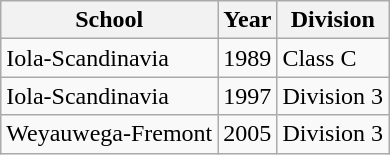<table class="wikitable">
<tr>
<th>School</th>
<th>Year</th>
<th>Division</th>
</tr>
<tr>
<td>Iola-Scandinavia</td>
<td>1989</td>
<td>Class C</td>
</tr>
<tr>
<td>Iola-Scandinavia</td>
<td>1997</td>
<td>Division 3</td>
</tr>
<tr>
<td>Weyauwega-Fremont</td>
<td>2005</td>
<td>Division 3</td>
</tr>
</table>
